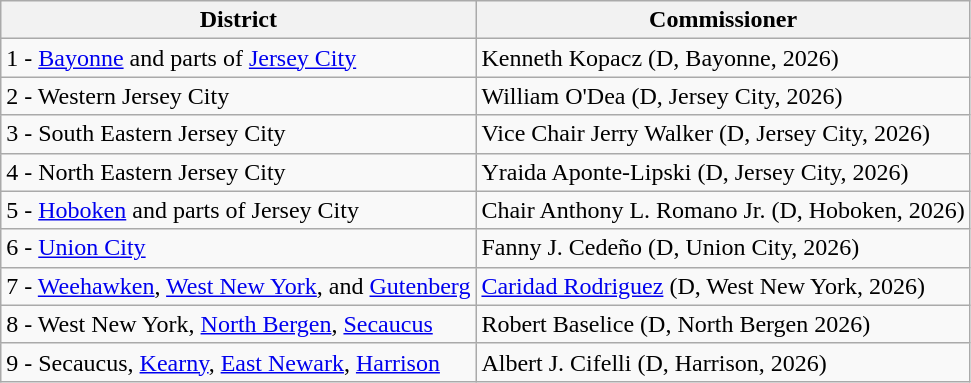<table class="wikitable sortable">
<tr>
<th>District</th>
<th>Commissioner</th>
</tr>
<tr>
<td>1 - <a href='#'>Bayonne</a> and parts of <a href='#'>Jersey City</a></td>
<td>Kenneth Kopacz (D, Bayonne, 2026)</td>
</tr>
<tr>
<td>2 - Western Jersey City</td>
<td>William O'Dea (D, Jersey City, 2026)</td>
</tr>
<tr>
<td>3 - South Eastern Jersey City</td>
<td>Vice Chair Jerry Walker (D, Jersey City, 2026)</td>
</tr>
<tr>
<td>4 - North Eastern Jersey City</td>
<td>Yraida Aponte-Lipski (D, Jersey City, 2026)</td>
</tr>
<tr>
<td>5 - <a href='#'>Hoboken</a> and parts of Jersey City</td>
<td>Chair Anthony L. Romano Jr. (D, Hoboken, 2026)</td>
</tr>
<tr>
<td>6 - <a href='#'>Union City</a></td>
<td>Fanny J. Cedeño (D, Union City, 2026)</td>
</tr>
<tr>
<td>7 - <a href='#'>Weehawken</a>, <a href='#'>West New York</a>, and <a href='#'>Gutenberg</a></td>
<td><a href='#'>Caridad Rodriguez</a> (D, West New York, 2026)</td>
</tr>
<tr>
<td>8 - West New York, <a href='#'>North Bergen</a>, <a href='#'>Secaucus</a></td>
<td>Robert Baselice (D, North Bergen 2026)</td>
</tr>
<tr>
<td>9 - Secaucus, <a href='#'>Kearny</a>, <a href='#'>East Newark</a>, <a href='#'>Harrison</a></td>
<td>Albert J. Cifelli (D, Harrison, 2026)</td>
</tr>
</table>
